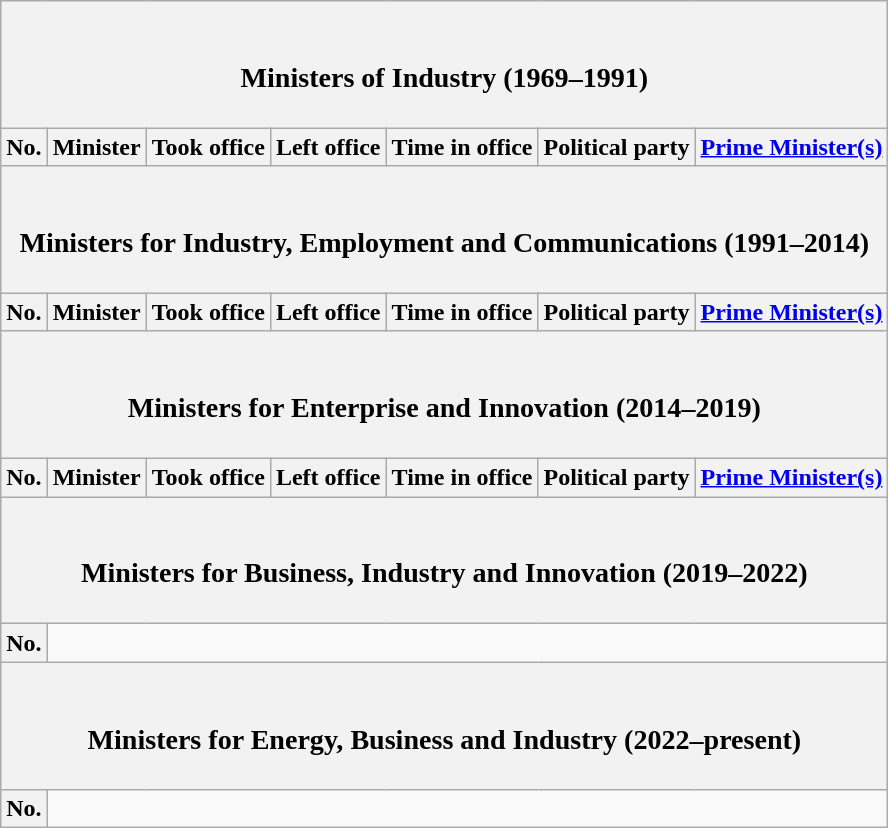<table class="wikitable">
<tr>
<th colspan="9"><br><h3>Ministers of Industry (1969–1991)</h3></th>
</tr>
<tr>
<th>No.</th>
<th colspan="2">Minister</th>
<th>Took office</th>
<th>Left office</th>
<th>Time in office</th>
<th>Political party</th>
<th><a href='#'>Prime Minister(s)</a><br>






</th>
</tr>
<tr>
<th colspan="9"><br><h3>Ministers for Industry, Employment and Communications (1991–2014)</h3></th>
</tr>
<tr>
<th>No.</th>
<th colspan="2">Minister</th>
<th>Took office</th>
<th>Left office</th>
<th>Time in office</th>
<th>Political party</th>
<th><a href='#'>Prime Minister(s)</a><br>








</th>
</tr>
<tr>
<th colspan="9"><br><h3>Ministers for Enterprise and Innovation (2014–2019)</h3></th>
</tr>
<tr>
<th>No.</th>
<th colspan="2">Minister</th>
<th>Took office</th>
<th>Left office</th>
<th>Time in office</th>
<th>Political party</th>
<th><a href='#'>Prime Minister(s)</a><br></th>
</tr>
<tr>
<th colspan="9"><br><h3>Ministers for Business, Industry and Innovation (2019–2022)</h3></th>
</tr>
<tr>
<th>No.<br>
</th>
</tr>
<tr>
<th colspan="9"><br><h3>Ministers for Energy, Business and Industry (2022–present)</h3></th>
</tr>
<tr>
<th>No.<br></th>
</tr>
</table>
